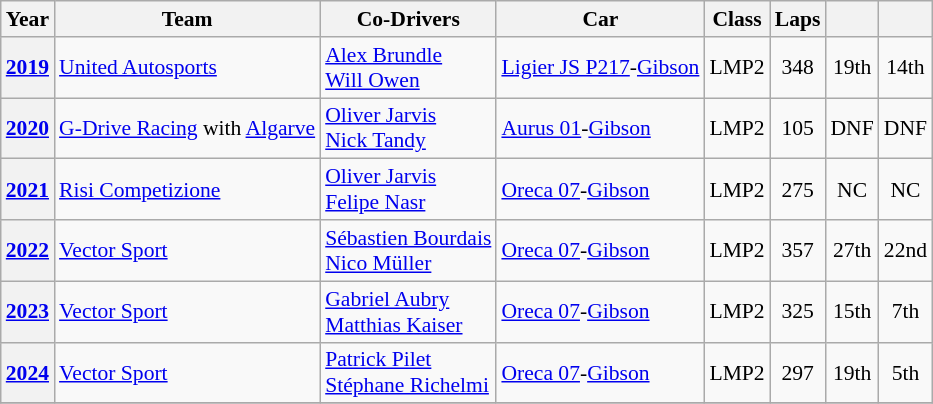<table class="wikitable" style="text-align:center; font-size:90%">
<tr>
<th>Year</th>
<th>Team</th>
<th>Co-Drivers</th>
<th>Car</th>
<th>Class</th>
<th>Laps</th>
<th></th>
<th></th>
</tr>
<tr>
<th><a href='#'>2019</a></th>
<td align="left"> <a href='#'>United Autosports</a></td>
<td align="left"> <a href='#'>Alex Brundle</a><br> <a href='#'>Will Owen</a></td>
<td align="left" nowrap><a href='#'>Ligier JS P217</a>-<a href='#'>Gibson</a></td>
<td>LMP2</td>
<td>348</td>
<td>19th</td>
<td>14th</td>
</tr>
<tr>
<th><a href='#'>2020</a></th>
<td align="left" nowrap> <a href='#'>G-Drive Racing</a> with <a href='#'>Algarve</a></td>
<td align="left"> <a href='#'>Oliver Jarvis</a><br> <a href='#'>Nick Tandy</a></td>
<td align="left"><a href='#'>Aurus 01</a>-<a href='#'>Gibson</a></td>
<td>LMP2</td>
<td>105</td>
<td>DNF</td>
<td>DNF</td>
</tr>
<tr>
<th><a href='#'>2021</a></th>
<td align="left"> <a href='#'>Risi Competizione</a></td>
<td align="left"> <a href='#'>Oliver Jarvis</a><br> <a href='#'>Felipe Nasr</a></td>
<td align="left"><a href='#'>Oreca 07</a>-<a href='#'>Gibson</a></td>
<td>LMP2</td>
<td>275</td>
<td>NC</td>
<td>NC</td>
</tr>
<tr>
<th><a href='#'>2022</a></th>
<td align="left"> <a href='#'>Vector Sport</a></td>
<td align="left"> <a href='#'>Sébastien Bourdais</a><br> <a href='#'>Nico Müller</a></td>
<td align="left"><a href='#'>Oreca 07</a>-<a href='#'>Gibson</a></td>
<td>LMP2</td>
<td>357</td>
<td>27th</td>
<td>22nd</td>
</tr>
<tr>
<th><a href='#'>2023</a></th>
<td align="left"> <a href='#'>Vector Sport</a></td>
<td align="left" nowrap> <a href='#'>Gabriel Aubry</a><br> <a href='#'>Matthias Kaiser</a></td>
<td align="left"><a href='#'>Oreca 07</a>-<a href='#'>Gibson</a></td>
<td>LMP2</td>
<td>325</td>
<td>15th</td>
<td>7th</td>
</tr>
<tr>
<th><a href='#'>2024</a></th>
<td align="left"> <a href='#'>Vector Sport</a></td>
<td align="left"> <a href='#'>Patrick Pilet</a><br> <a href='#'>Stéphane Richelmi</a></td>
<td align="left"><a href='#'>Oreca 07</a>-<a href='#'>Gibson</a></td>
<td>LMP2</td>
<td>297</td>
<td>19th</td>
<td>5th</td>
</tr>
<tr>
</tr>
</table>
